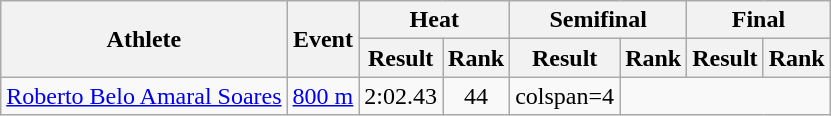<table class="wikitable">
<tr>
<th rowspan="2">Athlete</th>
<th rowspan="2">Event</th>
<th colspan="2">Heat</th>
<th colspan="2">Semifinal</th>
<th colspan="2">Final</th>
</tr>
<tr>
<th>Result</th>
<th>Rank</th>
<th>Result</th>
<th>Rank</th>
<th>Result</th>
<th>Rank</th>
</tr>
<tr style=text-align:center>
<td style=text-align:left><a href='#'>Roberto Belo Amaral Soares</a></td>
<td style=text-align:left><a href='#'>800 m</a></td>
<td>2:02.43</td>
<td>44</td>
<td>colspan=4 </td>
</tr>
</table>
